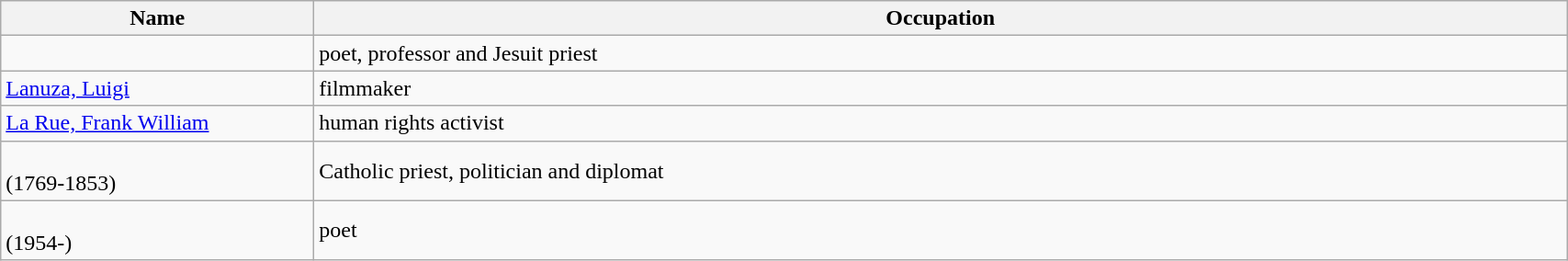<table class="mw-collapsible mw-collapsed wikitable sortable" width=90%>
<tr>
<th style= color:black; font-size:100%" align=center width=20%><strong>Name</strong></th>
<th style= color:black; font-size:100%"><strong>Occupation</strong></th>
</tr>
<tr>
<td></td>
<td>poet, professor and Jesuit priest</td>
</tr>
<tr>
<td><a href='#'>Lanuza, Luigi</a></td>
<td>filmmaker</td>
</tr>
<tr>
<td><a href='#'>La Rue, Frank William</a></td>
<td>human rights activist</td>
</tr>
<tr>
<td><br>(1769-1853)</td>
<td>Catholic priest, politician and diplomat</td>
</tr>
<tr>
<td><br>(1954-)</td>
<td>poet</td>
</tr>
</table>
